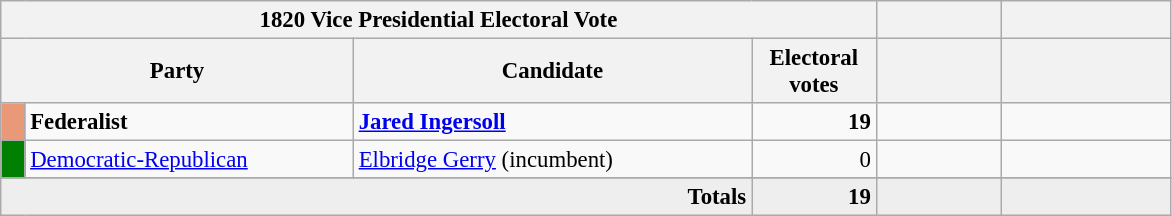<table class="wikitable" style="font-size: 95%;">
<tr>
<th colspan="4">1820 Vice Presidential Electoral Vote</th>
<th></th>
<th></th>
</tr>
<tr>
<th colspan="2" style="width: 15em">Party</th>
<th style="width: 17em">Candidate</th>
<th style="width: 5em">Electoral votes</th>
<th style="width: 5em"></th>
<th style="width: 7em"></th>
</tr>
<tr>
<th style="background-color:#EA9978; width: 3px"></th>
<td style="width: 130px"><strong>Federalist</strong></td>
<td><strong><a href='#'>Jared Ingersoll</a></strong></td>
<td align="right"><strong>19</strong></td>
<td align="right"></td>
<td align="right"></td>
</tr>
<tr>
<th style="background-color:#008000; width: 3px"></th>
<td style="width: 130px"><a href='#'>Democratic-Republican</a></td>
<td><a href='#'>Elbridge Gerry</a> (incumbent)</td>
<td align="right">0</td>
<td align="right"></td>
<td align="right"></td>
</tr>
<tr>
</tr>
<tr bgcolor="#EEEEEE">
<td colspan="3" align="right"><strong>Totals</strong></td>
<td align="right"><strong>19</strong></td>
<td align="right"></td>
<td align="right"></td>
</tr>
</table>
